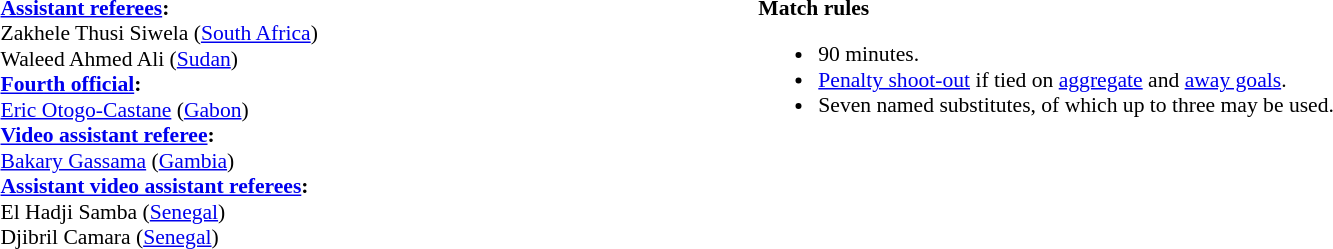<table style="width:100%; font-size:90%;">
<tr>
<td><br><strong><a href='#'>Assistant referees</a>:</strong>
<br>Zakhele Thusi Siwela (<a href='#'>South Africa</a>)
<br>Waleed Ahmed Ali (<a href='#'>Sudan</a>)
<br><strong><a href='#'>Fourth official</a>:</strong>
<br><a href='#'>Eric Otogo-Castane</a> (<a href='#'>Gabon</a>)
<br><strong><a href='#'>Video assistant referee</a>:</strong>
<br><a href='#'>Bakary Gassama</a> (<a href='#'>Gambia</a>)
<br><strong><a href='#'>Assistant video assistant referees</a>:</strong>
<br>El Hadji Samba (<a href='#'>Senegal</a>)
<br>Djibril Camara (<a href='#'>Senegal</a>)</td>
<td style="width:60%; vertical-align:top;"><br><strong>Match rules</strong><ul><li>90 minutes.</li><li><a href='#'>Penalty shoot-out</a> if tied on <a href='#'>aggregate</a> and <a href='#'>away goals</a>.</li><li>Seven named substitutes, of which up to three may be used.</li></ul></td>
</tr>
</table>
